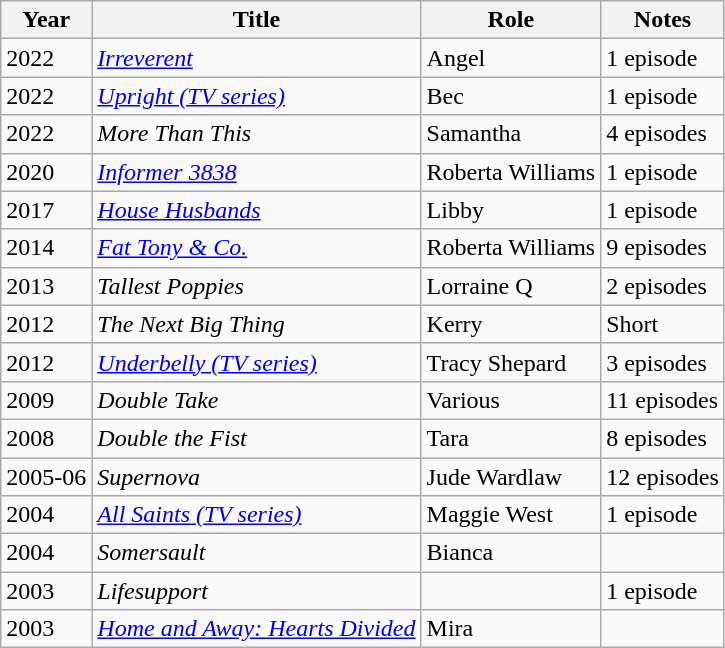<table class="wikitable">
<tr>
<th>Year</th>
<th>Title</th>
<th>Role</th>
<th>Notes</th>
</tr>
<tr>
<td>2022</td>
<td><em><a href='#'>Irreverent</a></em></td>
<td>Angel</td>
<td>1 episode</td>
</tr>
<tr>
<td>2022</td>
<td><em><a href='#'>Upright (TV series)</a></em></td>
<td>Bec</td>
<td>1 episode</td>
</tr>
<tr>
<td>2022</td>
<td><em>More Than This</em></td>
<td>Samantha</td>
<td>4 episodes</td>
</tr>
<tr>
<td>2020</td>
<td><em><a href='#'>Informer 3838</a></em></td>
<td>Roberta Williams</td>
<td>1 episode</td>
</tr>
<tr>
<td>2017</td>
<td><em><a href='#'>House Husbands</a></em></td>
<td>Libby</td>
<td>1 episode</td>
</tr>
<tr>
<td>2014</td>
<td><em><a href='#'>Fat Tony & Co.</a></em></td>
<td>Roberta Williams</td>
<td>9 episodes</td>
</tr>
<tr>
<td>2013</td>
<td><em>Tallest Poppies</em></td>
<td>Lorraine Q</td>
<td>2 episodes</td>
</tr>
<tr>
<td>2012</td>
<td><em>The Next Big Thing</em></td>
<td>Kerry</td>
<td>Short</td>
</tr>
<tr>
<td>2012</td>
<td><em><a href='#'>Underbelly (TV series)</a></em></td>
<td>Tracy Shepard</td>
<td>3 episodes</td>
</tr>
<tr>
<td>2009</td>
<td><em>Double Take</em></td>
<td>Various</td>
<td>11 episodes</td>
</tr>
<tr>
<td>2008</td>
<td><em>Double the Fist</em></td>
<td>Tara</td>
<td>8 episodes</td>
</tr>
<tr>
<td>2005-06</td>
<td><em>Supernova</em></td>
<td>Jude Wardlaw</td>
<td>12 episodes</td>
</tr>
<tr>
<td>2004</td>
<td><em><a href='#'>All Saints (TV series)</a></em></td>
<td>Maggie West</td>
<td>1 episode</td>
</tr>
<tr>
<td>2004</td>
<td><em>Somersault</em></td>
<td>Bianca</td>
<td></td>
</tr>
<tr>
<td>2003</td>
<td><em>Lifesupport</em></td>
<td></td>
<td>1 episode</td>
</tr>
<tr>
<td>2003</td>
<td><em><a href='#'>Home and Away: Hearts Divided</a></em></td>
<td>Mira</td>
<td></td>
</tr>
</table>
